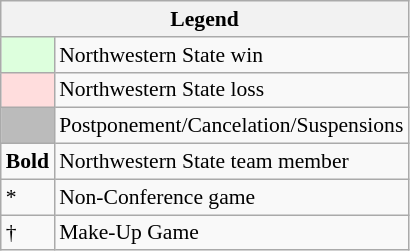<table class="wikitable" style="font-size:90%">
<tr>
<th colspan="2">Legend</th>
</tr>
<tr>
<td bgcolor="#ddffdd"> </td>
<td>Northwestern State win</td>
</tr>
<tr>
<td bgcolor="#ffdddd"> </td>
<td>Northwestern State loss</td>
</tr>
<tr>
<td bgcolor="#bbbbbb"> </td>
<td>Postponement/Cancelation/Suspensions</td>
</tr>
<tr>
<td><strong>Bold</strong></td>
<td>Northwestern State team member</td>
</tr>
<tr>
<td>*</td>
<td>Non-Conference game</td>
</tr>
<tr>
<td>†</td>
<td>Make-Up Game</td>
</tr>
</table>
